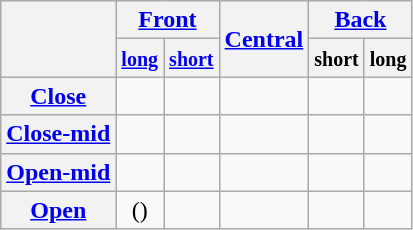<table class="wikitable"; style="text-align:center">
<tr>
<th rowspan="2"></th>
<th colspan="2"><a href='#'>Front</a></th>
<th rowspan="2"><a href='#'>Central</a></th>
<th colspan="2"><a href='#'>Back</a></th>
</tr>
<tr>
<th><small><a href='#'>long</a></small></th>
<th><small><a href='#'>short</a></small></th>
<th><small>short</small></th>
<th><small>long</small></th>
</tr>
<tr>
<th><a href='#'>Close</a></th>
<td></td>
<td></td>
<td></td>
<td></td>
<td></td>
</tr>
<tr>
<th><a href='#'>Close-mid</a></th>
<td></td>
<td></td>
<td></td>
<td></td>
<td></td>
</tr>
<tr>
<th><a href='#'>Open-mid</a></th>
<td></td>
<td></td>
<td></td>
<td></td>
<td></td>
</tr>
<tr>
<th><a href='#'>Open</a></th>
<td>()</td>
<td></td>
<td></td>
<td></td>
<td></td>
</tr>
</table>
